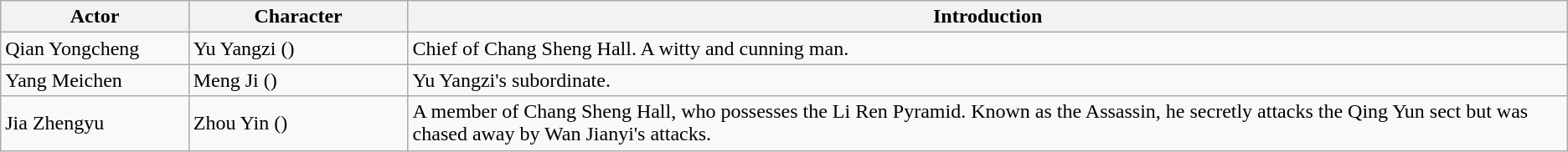<table class="wikitable">
<tr>
<th style="width:12%">Actor</th>
<th style="width:14%">Character</th>
<th>Introduction</th>
</tr>
<tr>
<td>Qian Yongcheng</td>
<td>Yu Yangzi ()</td>
<td>Chief of Chang Sheng Hall. A witty and cunning man.</td>
</tr>
<tr>
<td>Yang Meichen</td>
<td>Meng Ji ()</td>
<td>Yu Yangzi's subordinate.</td>
</tr>
<tr>
<td>Jia Zhengyu</td>
<td>Zhou Yin ()</td>
<td>A member of Chang Sheng Hall, who possesses the Li Ren Pyramid. Known as the Assassin, he secretly attacks the Qing Yun sect but was chased away by Wan Jianyi's attacks.</td>
</tr>
</table>
